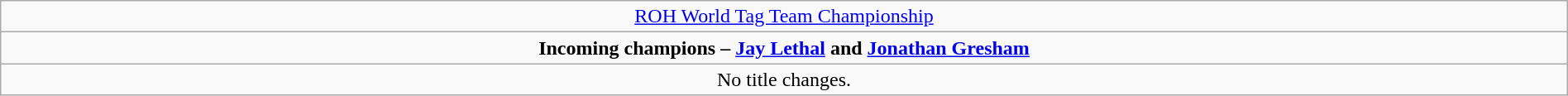<table class="wikitable" style="text-align:center; width:100%;">
<tr>
<td colspan="5" style="text-align: center;"><a href='#'>ROH World Tag Team Championship</a></td>
</tr>
<tr>
<td colspan="5" style="text-align: center;"><strong>Incoming champions – <a href='#'>Jay Lethal</a> and <a href='#'>Jonathan Gresham</a></strong></td>
</tr>
<tr>
<td colspan="5">No title changes.</td>
</tr>
</table>
